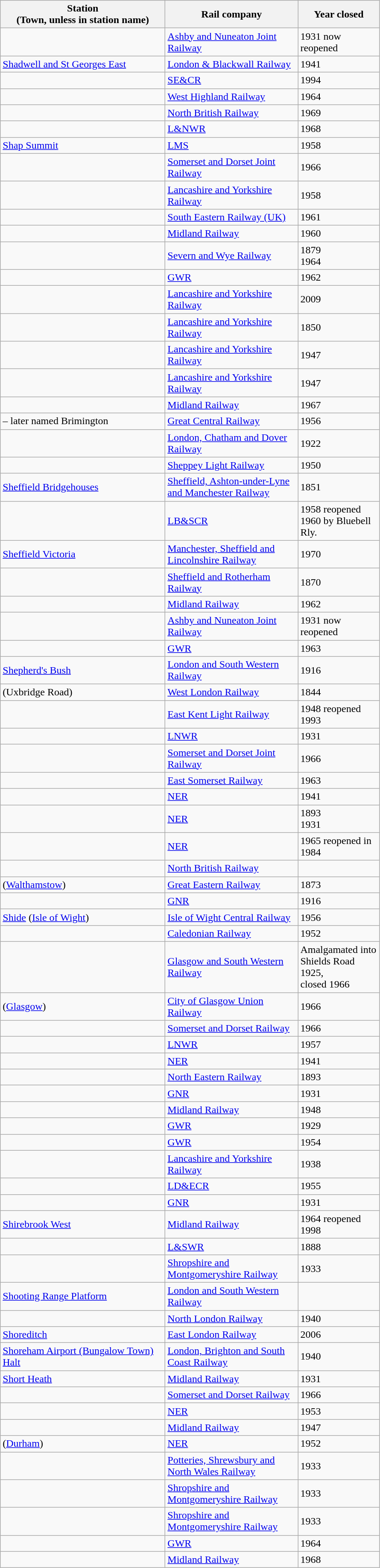<table class="wikitable sortable">
<tr>
<th style="width:250px">Station<br>(Town, unless in station name)</th>
<th style="width:200px">Rail company</th>
<th style="width:120px">Year closed</th>
</tr>
<tr>
<td></td>
<td><a href='#'>Ashby and Nuneaton Joint Railway</a></td>
<td>1931 now reopened</td>
</tr>
<tr>
<td><a href='#'>Shadwell and St Georges East</a></td>
<td><a href='#'>London & Blackwall Railway</a></td>
<td>1941</td>
</tr>
<tr>
<td></td>
<td><a href='#'>SE&CR</a></td>
<td>1994</td>
</tr>
<tr>
<td></td>
<td><a href='#'>West Highland Railway</a></td>
<td>1964</td>
</tr>
<tr>
<td></td>
<td><a href='#'>North British Railway</a></td>
<td>1969</td>
</tr>
<tr>
<td></td>
<td><a href='#'>L&NWR</a></td>
<td>1968</td>
</tr>
<tr>
<td><a href='#'>Shap Summit</a></td>
<td><a href='#'>LMS</a></td>
<td>1958</td>
</tr>
<tr>
<td></td>
<td><a href='#'>Somerset and Dorset Joint Railway</a></td>
<td>1966</td>
</tr>
<tr>
<td></td>
<td><a href='#'>Lancashire and Yorkshire Railway</a></td>
<td>1958</td>
</tr>
<tr>
<td></td>
<td><a href='#'>South Eastern Railway (UK)</a></td>
<td>1961</td>
</tr>
<tr>
<td></td>
<td><a href='#'>Midland Railway</a></td>
<td>1960</td>
</tr>
<tr>
<td></td>
<td><a href='#'>Severn and Wye Railway</a></td>
<td>1879<br>1964</td>
</tr>
<tr>
<td></td>
<td><a href='#'>GWR</a></td>
<td>1962</td>
</tr>
<tr>
<td></td>
<td><a href='#'>Lancashire and Yorkshire Railway</a></td>
<td>2009</td>
</tr>
<tr>
<td></td>
<td><a href='#'>Lancashire and Yorkshire Railway</a></td>
<td>1850</td>
</tr>
<tr>
<td></td>
<td><a href='#'>Lancashire and Yorkshire Railway</a></td>
<td>1947</td>
</tr>
<tr>
<td></td>
<td><a href='#'>Lancashire and Yorkshire Railway</a></td>
<td>1947</td>
</tr>
<tr>
<td></td>
<td><a href='#'>Midland Railway</a></td>
<td>1967</td>
</tr>
<tr>
<td> – later named Brimington</td>
<td><a href='#'>Great Central Railway</a></td>
<td>1956</td>
</tr>
<tr>
<td></td>
<td><a href='#'>London, Chatham and Dover Railway</a></td>
<td>1922</td>
</tr>
<tr>
<td></td>
<td><a href='#'>Sheppey Light Railway</a></td>
<td>1950</td>
</tr>
<tr>
<td><a href='#'>Sheffield Bridgehouses</a></td>
<td><a href='#'>Sheffield, Ashton-under-Lyne and Manchester Railway</a></td>
<td>1851</td>
</tr>
<tr>
<td></td>
<td><a href='#'>LB&SCR</a></td>
<td>1958 reopened 1960 by Bluebell Rly.</td>
</tr>
<tr>
<td><a href='#'>Sheffield Victoria</a></td>
<td><a href='#'>Manchester, Sheffield and Lincolnshire Railway</a></td>
<td>1970</td>
</tr>
<tr>
<td></td>
<td><a href='#'>Sheffield and Rotherham Railway</a></td>
<td>1870</td>
</tr>
<tr>
<td></td>
<td><a href='#'>Midland Railway</a></td>
<td>1962</td>
</tr>
<tr>
<td></td>
<td><a href='#'>Ashby and Nuneaton Joint Railway</a></td>
<td>1931 now reopened</td>
</tr>
<tr>
<td></td>
<td><a href='#'>GWR</a></td>
<td>1963</td>
</tr>
<tr>
<td><a href='#'>Shepherd's Bush</a></td>
<td><a href='#'>London and South Western Railway</a></td>
<td>1916</td>
</tr>
<tr>
<td> (Uxbridge Road)</td>
<td><a href='#'>West London Railway</a></td>
<td>1844</td>
</tr>
<tr>
<td></td>
<td><a href='#'>East Kent Light Railway</a></td>
<td>1948 reopened 1993</td>
</tr>
<tr>
<td></td>
<td><a href='#'>LNWR</a></td>
<td>1931</td>
</tr>
<tr>
<td></td>
<td><a href='#'>Somerset and Dorset Joint Railway</a></td>
<td>1966</td>
</tr>
<tr>
<td></td>
<td><a href='#'>East Somerset Railway</a></td>
<td>1963</td>
</tr>
<tr>
<td></td>
<td><a href='#'>NER</a></td>
<td>1941</td>
</tr>
<tr>
<td></td>
<td><a href='#'>NER</a></td>
<td>1893<br>1931</td>
</tr>
<tr>
<td></td>
<td><a href='#'>NER</a></td>
<td>1965 reopened in 1984</td>
</tr>
<tr>
<td></td>
<td><a href='#'>North British Railway</a></td>
<td></td>
</tr>
<tr>
<td> (<a href='#'>Walthamstow</a>)</td>
<td><a href='#'>Great Eastern Railway</a></td>
<td>1873</td>
</tr>
<tr>
<td></td>
<td><a href='#'>GNR</a></td>
<td>1916</td>
</tr>
<tr>
<td><a href='#'>Shide</a> (<a href='#'>Isle of Wight</a>)</td>
<td><a href='#'>Isle of Wight Central Railway</a></td>
<td>1956</td>
</tr>
<tr>
<td></td>
<td><a href='#'>Caledonian Railway</a></td>
<td>1952</td>
</tr>
<tr>
<td></td>
<td><a href='#'>Glasgow and South Western Railway</a></td>
<td>Amalgamated into Shields Road 1925, <br>closed 1966</td>
</tr>
<tr>
<td> (<a href='#'>Glasgow</a>)</td>
<td><a href='#'>City of Glasgow Union Railway</a></td>
<td>1966</td>
</tr>
<tr>
<td></td>
<td><a href='#'>Somerset and Dorset Railway</a></td>
<td>1966</td>
</tr>
<tr>
<td></td>
<td><a href='#'>LNWR</a></td>
<td>1957</td>
</tr>
<tr>
<td></td>
<td><a href='#'>NER</a></td>
<td>1941</td>
</tr>
<tr>
<td></td>
<td><a href='#'>North Eastern Railway</a></td>
<td>1893</td>
</tr>
<tr>
<td></td>
<td><a href='#'>GNR</a></td>
<td>1931</td>
</tr>
<tr>
<td></td>
<td><a href='#'>Midland Railway</a></td>
<td>1948</td>
</tr>
<tr>
<td></td>
<td><a href='#'>GWR</a></td>
<td>1929</td>
</tr>
<tr>
<td></td>
<td><a href='#'>GWR</a></td>
<td>1954</td>
</tr>
<tr>
<td></td>
<td><a href='#'>Lancashire and Yorkshire Railway</a></td>
<td>1938</td>
</tr>
<tr>
<td></td>
<td><a href='#'>LD&ECR</a></td>
<td>1955</td>
</tr>
<tr>
<td></td>
<td><a href='#'>GNR</a></td>
<td>1931</td>
</tr>
<tr>
<td><a href='#'>Shirebrook West</a></td>
<td><a href='#'>Midland Railway</a></td>
<td>1964 reopened 1998</td>
</tr>
<tr>
<td></td>
<td><a href='#'>L&SWR</a></td>
<td>1888</td>
</tr>
<tr>
<td></td>
<td><a href='#'>Shropshire and Montgomeryshire Railway</a></td>
<td>1933</td>
</tr>
<tr>
<td><a href='#'>Shooting Range Platform</a></td>
<td><a href='#'>London and South Western Railway</a></td>
<td></td>
</tr>
<tr>
<td></td>
<td><a href='#'>North London Railway</a></td>
<td>1940</td>
</tr>
<tr>
<td><a href='#'>Shoreditch</a></td>
<td><a href='#'>East London Railway</a></td>
<td>2006</td>
</tr>
<tr>
<td><a href='#'>Shoreham Airport (Bungalow Town) Halt</a></td>
<td><a href='#'>London, Brighton and South Coast Railway</a></td>
<td>1940</td>
</tr>
<tr>
<td><a href='#'>Short Heath</a></td>
<td><a href='#'>Midland Railway</a></td>
<td>1931</td>
</tr>
<tr>
<td></td>
<td><a href='#'>Somerset and Dorset Railway</a></td>
<td>1966</td>
</tr>
<tr>
<td></td>
<td><a href='#'>NER</a></td>
<td>1953</td>
</tr>
<tr>
<td></td>
<td><a href='#'>Midland Railway</a></td>
<td>1947</td>
</tr>
<tr>
<td> (<a href='#'>Durham</a>)</td>
<td><a href='#'>NER</a></td>
<td>1952</td>
</tr>
<tr>
<td></td>
<td><a href='#'>Potteries, Shrewsbury and North Wales Railway</a></td>
<td>1933</td>
</tr>
<tr>
<td></td>
<td><a href='#'>Shropshire and Montgomeryshire Railway</a></td>
<td>1933</td>
</tr>
<tr>
<td></td>
<td><a href='#'>Shropshire and Montgomeryshire Railway</a></td>
<td>1933</td>
</tr>
<tr>
<td></td>
<td><a href='#'>GWR</a></td>
<td>1964</td>
</tr>
<tr>
<td></td>
<td><a href='#'>Midland Railway</a></td>
<td>1968</td>
</tr>
</table>
